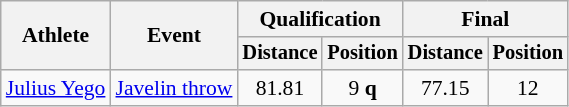<table class=wikitable style="font-size:90%">
<tr>
<th rowspan="2">Athlete</th>
<th rowspan="2">Event</th>
<th colspan="2">Qualification</th>
<th colspan="2">Final</th>
</tr>
<tr style="font-size:95%">
<th>Distance</th>
<th>Position</th>
<th>Distance</th>
<th>Position</th>
</tr>
<tr align=center>
<td align=left><a href='#'>Julius Yego</a></td>
<td align=left><a href='#'>Javelin throw</a></td>
<td>81.81</td>
<td>9 <strong>q</strong></td>
<td>77.15</td>
<td>12</td>
</tr>
</table>
